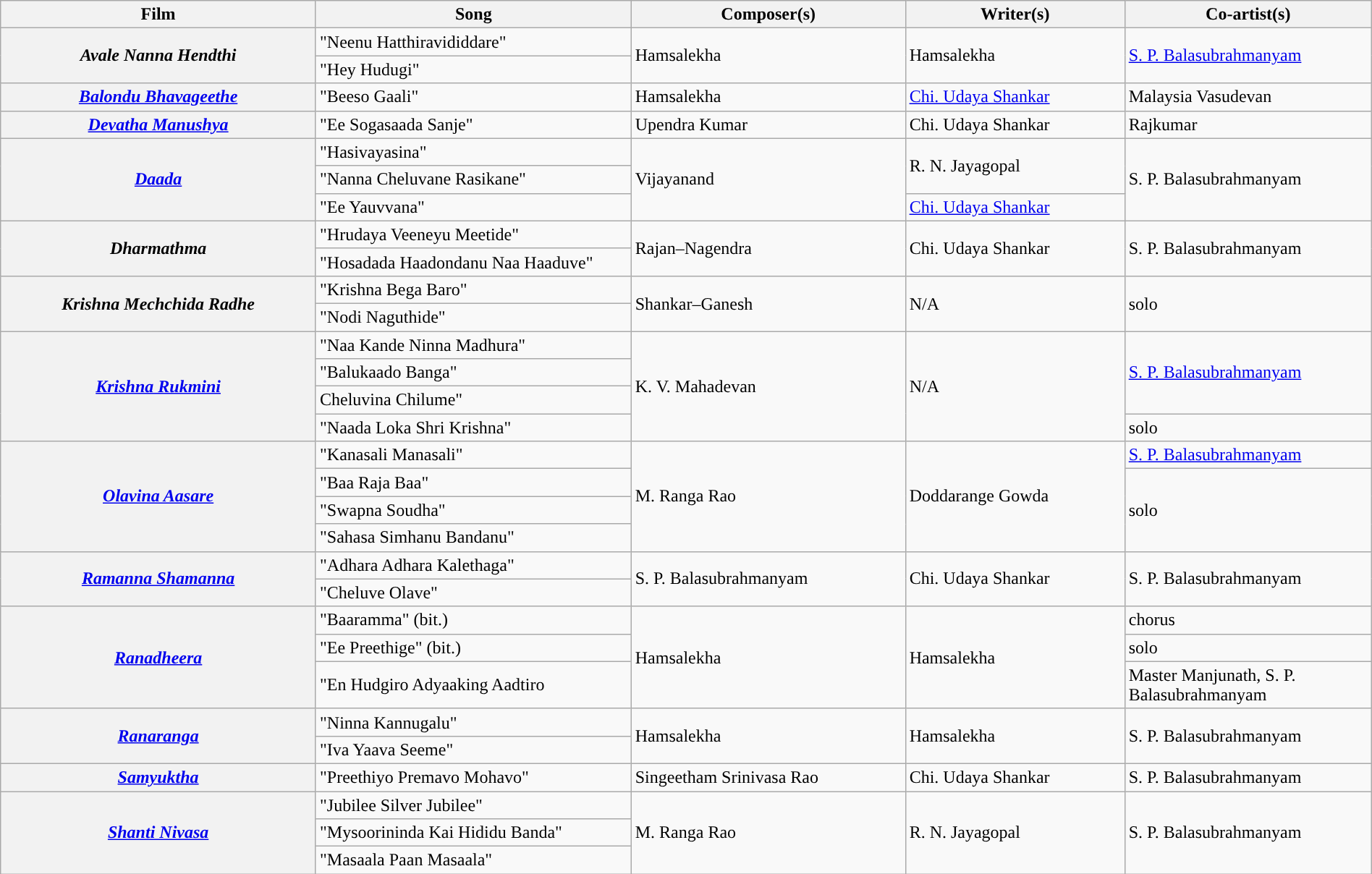<table class="wikitable plainrowheaders" width="100%" textcolor:#000;">
<tr style="background:#b0e0e66;">
<th scope="col" width=23%><strong>Film</strong></th>
<th scope="col" width=23%><strong>Song</strong></th>
<th scope="col" width=20%><strong>Composer(s)</strong></th>
<th scope="col" width=16%><strong>Writer(s)</strong></th>
<th scope="col" width=18%><strong>Co-artist(s)</strong></th>
</tr>
<tr>
<th Rowspan=2><em>Avale Nanna Hendthi</em></th>
<td>"Neenu Hatthiravididdare"</td>
<td rowspan=2>Hamsalekha</td>
<td rowspan=2>Hamsalekha</td>
<td rowspan=2><a href='#'>S. P. Balasubrahmanyam</a></td>
</tr>
<tr>
<td>"Hey Hudugi"</td>
</tr>
<tr>
<th><em><a href='#'>Balondu Bhavageethe</a></em></th>
<td>"Beeso Gaali"</td>
<td>Hamsalekha</td>
<td><a href='#'>Chi. Udaya Shankar</a></td>
<td>Malaysia Vasudevan</td>
</tr>
<tr>
<th><em><a href='#'>Devatha Manushya</a></em></th>
<td>"Ee Sogasaada Sanje"</td>
<td>Upendra Kumar</td>
<td>Chi. Udaya Shankar</td>
<td>Rajkumar</td>
</tr>
<tr>
<th Rowspan=3><em><a href='#'>Daada</a></em></th>
<td>"Hasivayasina"</td>
<td rowspan=3>Vijayanand</td>
<td rowspan=2>R. N. Jayagopal</td>
<td rowspan=3>S. P. Balasubrahmanyam</td>
</tr>
<tr>
<td>"Nanna Cheluvane Rasikane"</td>
</tr>
<tr>
<td>"Ee Yauvvana"</td>
<td><a href='#'>Chi. Udaya Shankar</a></td>
</tr>
<tr>
<th Rowspan=2><em>Dharmathma</em></th>
<td>"Hrudaya Veeneyu Meetide"</td>
<td rowspan=2>Rajan–Nagendra</td>
<td rowspan=2>Chi. Udaya Shankar</td>
<td rowspan=2>S. P. Balasubrahmanyam</td>
</tr>
<tr>
<td>"Hosadada Haadondanu Naa Haaduve"</td>
</tr>
<tr>
<th Rowspan=2><em>Krishna Mechchida Radhe</em></th>
<td>"Krishna Bega Baro"</td>
<td Rowspan=2>Shankar–Ganesh</td>
<td Rowspan=2>N/A</td>
<td rowspan=2>solo</td>
</tr>
<tr>
<td>"Nodi Naguthide"</td>
</tr>
<tr>
<th Rowspan=4><em><a href='#'>Krishna Rukmini</a></em></th>
<td>"Naa Kande Ninna Madhura"</td>
<td rowspan=4>K. V. Mahadevan</td>
<td Rowspan=4>N/A</td>
<td rowspan=3><a href='#'>S. P. Balasubrahmanyam</a></td>
</tr>
<tr>
<td>"Balukaado Banga"</td>
</tr>
<tr>
<td>Cheluvina Chilume"</td>
</tr>
<tr>
<td>"Naada Loka Shri Krishna"</td>
<td>solo</td>
</tr>
<tr>
<th Rowspan=4><em><a href='#'>Olavina Aasare</a></em></th>
<td>"Kanasali Manasali"</td>
<td rowspan=4>M. Ranga Rao</td>
<td rowspan=4>Doddarange Gowda</td>
<td rowspan=1><a href='#'>S. P. Balasubrahmanyam</a></td>
</tr>
<tr>
<td>"Baa Raja Baa"</td>
<td rowspan=3>solo</td>
</tr>
<tr>
<td>"Swapna Soudha"</td>
</tr>
<tr>
<td>"Sahasa Simhanu Bandanu"</td>
</tr>
<tr>
<th Rowspan=2><em><a href='#'>Ramanna Shamanna</a></em></th>
<td>"Adhara Adhara Kalethaga"</td>
<td rowspan=2>S. P. Balasubrahmanyam</td>
<td rowspan=2>Chi. Udaya Shankar</td>
<td rowspan=2>S. P. Balasubrahmanyam</td>
</tr>
<tr>
<td>"Cheluve Olave"</td>
</tr>
<tr>
<th Rowspan=3><em><a href='#'>Ranadheera</a></em></th>
<td>"Baaramma" (bit.)</td>
<td rowspan=3>Hamsalekha</td>
<td rowspan=3>Hamsalekha</td>
<td>chorus</td>
</tr>
<tr>
<td>"Ee Preethige" (bit.)</td>
<td>solo</td>
</tr>
<tr>
<td>"En Hudgiro Adyaaking Aadtiro</td>
<td>Master Manjunath, S. P. Balasubrahmanyam</td>
</tr>
<tr>
<th Rowspan=2><em><a href='#'>Ranaranga</a></em></th>
<td>"Ninna Kannugalu"</td>
<td rowspan=2>Hamsalekha</td>
<td rowspan=2>Hamsalekha</td>
<td rowspan=2>S. P. Balasubrahmanyam</td>
</tr>
<tr>
<td>"Iva Yaava Seeme"</td>
</tr>
<tr>
<th><em><a href='#'>Samyuktha</a></em></th>
<td>"Preethiyo Premavo Mohavo"</td>
<td>Singeetham Srinivasa Rao</td>
<td>Chi. Udaya Shankar</td>
<td>S. P. Balasubrahmanyam</td>
</tr>
<tr>
<th Rowspan=3><em><a href='#'>Shanti Nivasa</a></em></th>
<td>"Jubilee Silver Jubilee"</td>
<td rowspan=3>M. Ranga Rao</td>
<td rowspan=3>R. N. Jayagopal</td>
<td rowspan=3>S. P. Balasubrahmanyam</td>
</tr>
<tr>
<td>"Mysoorininda Kai Hididu Banda"</td>
</tr>
<tr>
<td>"Masaala Paan Masaala"</td>
</tr>
</table>
